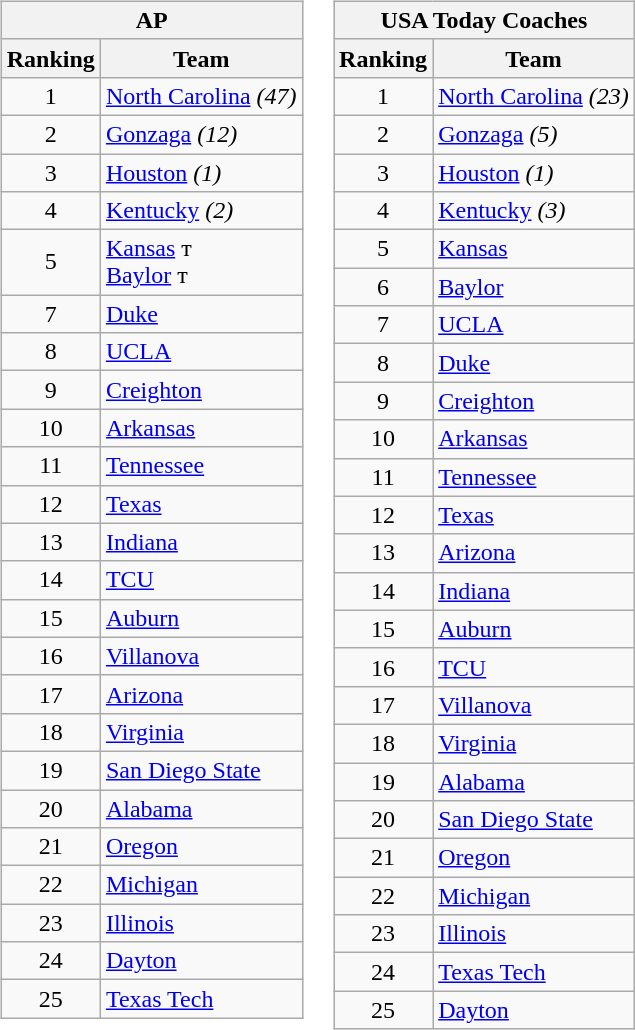<table>
<tr style="vertical-align:top;">
<td><br><table class="wikitable" style="text-align:center;">
<tr>
<th colspan=2>AP</th>
</tr>
<tr>
<th>Ranking</th>
<th>Team</th>
</tr>
<tr>
<td>1</td>
<td align=left><a href='#'>North Carolina</a> <em>(47)</em></td>
</tr>
<tr>
<td>2</td>
<td align=left><a href='#'>Gonzaga</a> <em>(12)</em></td>
</tr>
<tr>
<td>3</td>
<td align=left><a href='#'>Houston</a> <em>(1)</em></td>
</tr>
<tr>
<td>4</td>
<td align=left><a href='#'>Kentucky</a> <em>(2)</em></td>
</tr>
<tr>
<td>5</td>
<td align=left><a href='#'>Kansas</a> т<br> <a href='#'>Baylor</a> т</td>
</tr>
<tr>
<td>7</td>
<td align=left><a href='#'>Duke</a></td>
</tr>
<tr>
<td>8</td>
<td align=left><a href='#'>UCLA</a></td>
</tr>
<tr>
<td>9</td>
<td align=left><a href='#'>Creighton</a></td>
</tr>
<tr>
<td>10</td>
<td align=left><a href='#'>Arkansas</a></td>
</tr>
<tr>
<td>11</td>
<td align=left><a href='#'>Tennessee</a></td>
</tr>
<tr>
<td>12</td>
<td align=left><a href='#'>Texas</a></td>
</tr>
<tr>
<td>13</td>
<td align=left><a href='#'>Indiana</a></td>
</tr>
<tr>
<td>14</td>
<td align=left><a href='#'>TCU</a></td>
</tr>
<tr>
<td>15</td>
<td align=left><a href='#'>Auburn</a></td>
</tr>
<tr>
<td>16</td>
<td align=left><a href='#'>Villanova</a></td>
</tr>
<tr>
<td>17</td>
<td align=left><a href='#'>Arizona</a></td>
</tr>
<tr>
<td>18</td>
<td align=left><a href='#'>Virginia</a></td>
</tr>
<tr>
<td>19</td>
<td align=left><a href='#'>San Diego State</a></td>
</tr>
<tr>
<td>20</td>
<td align=left><a href='#'>Alabama</a></td>
</tr>
<tr>
<td>21</td>
<td align=left><a href='#'>Oregon</a></td>
</tr>
<tr>
<td>22</td>
<td align=left><a href='#'>Michigan</a></td>
</tr>
<tr>
<td>23</td>
<td align=left><a href='#'>Illinois</a></td>
</tr>
<tr>
<td>24</td>
<td align=left><a href='#'>Dayton</a></td>
</tr>
<tr>
<td>25</td>
<td align=left><a href='#'>Texas Tech</a></td>
</tr>
</table>
</td>
<td><br><table class="wikitable" style="text-align:center;">
<tr>
<th colspan=2>USA Today Coaches</th>
</tr>
<tr>
<th>Ranking</th>
<th>Team</th>
</tr>
<tr>
<td>1</td>
<td align=left><a href='#'>North Carolina</a> <em>(23)</em></td>
</tr>
<tr>
<td>2</td>
<td align=left><a href='#'>Gonzaga</a> <em>(5)</em></td>
</tr>
<tr>
<td>3</td>
<td align=left><a href='#'>Houston</a> <em>(1)</em></td>
</tr>
<tr>
<td>4</td>
<td align=left><a href='#'>Kentucky</a> <em>(3)</em></td>
</tr>
<tr>
<td>5</td>
<td align=left><a href='#'>Kansas</a></td>
</tr>
<tr>
<td>6</td>
<td align=left><a href='#'>Baylor</a></td>
</tr>
<tr>
<td>7</td>
<td align=left><a href='#'>UCLA</a></td>
</tr>
<tr>
<td>8</td>
<td align=left><a href='#'>Duke</a></td>
</tr>
<tr>
<td>9</td>
<td align=left><a href='#'>Creighton</a></td>
</tr>
<tr>
<td>10</td>
<td align=left><a href='#'>Arkansas</a></td>
</tr>
<tr>
<td>11</td>
<td align=left><a href='#'>Tennessee</a></td>
</tr>
<tr>
<td>12</td>
<td align=left><a href='#'>Texas</a></td>
</tr>
<tr>
<td>13</td>
<td align=left><a href='#'>Arizona</a></td>
</tr>
<tr>
<td>14</td>
<td align=left><a href='#'>Indiana</a></td>
</tr>
<tr>
<td>15</td>
<td align=left><a href='#'>Auburn</a></td>
</tr>
<tr>
<td>16</td>
<td align=left><a href='#'>TCU</a></td>
</tr>
<tr>
<td>17</td>
<td align=left><a href='#'>Villanova</a></td>
</tr>
<tr>
<td>18</td>
<td align=left><a href='#'>Virginia</a></td>
</tr>
<tr>
<td>19</td>
<td align=left><a href='#'>Alabama</a></td>
</tr>
<tr>
<td>20</td>
<td align=left><a href='#'>San Diego State</a></td>
</tr>
<tr>
<td>21</td>
<td align=left><a href='#'>Oregon</a></td>
</tr>
<tr>
<td>22</td>
<td align=left><a href='#'>Michigan</a></td>
</tr>
<tr>
<td>23</td>
<td align=left><a href='#'>Illinois</a></td>
</tr>
<tr>
<td>24</td>
<td align=left><a href='#'>Texas Tech</a></td>
</tr>
<tr>
<td>25</td>
<td align=left><a href='#'>Dayton</a></td>
</tr>
</table>
</td>
</tr>
</table>
